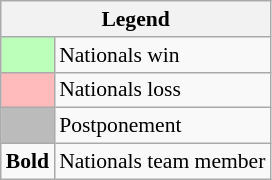<table class="wikitable" style="font-size:90%">
<tr>
<th colspan="2">Legend</th>
</tr>
<tr>
<td style="background:#bfb;"> </td>
<td>Nationals win</td>
</tr>
<tr>
<td style="background:#fbb;"> </td>
<td>Nationals loss</td>
</tr>
<tr>
<td style="background:#bbb;"> </td>
<td>Postponement</td>
</tr>
<tr>
<td><strong>Bold</strong></td>
<td>Nationals team member</td>
</tr>
</table>
